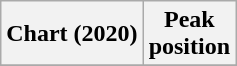<table class="wikitable plainrowheaders">
<tr>
<th scope="col">Chart (2020)</th>
<th scope="col">Peak<br>position</th>
</tr>
<tr>
</tr>
</table>
